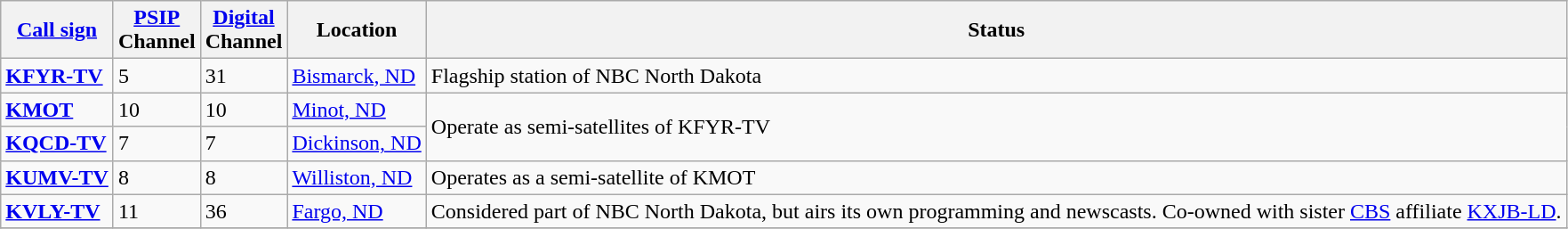<table class="wikitable">
<tr>
<th><a href='#'>Call sign</a></th>
<th><a href='#'>PSIP</a><br>Channel</th>
<th><a href='#'>Digital</a><br>Channel</th>
<th>Location</th>
<th>Status</th>
</tr>
<tr>
<td><strong><a href='#'>KFYR-TV</a></strong></td>
<td>5</td>
<td>31</td>
<td><a href='#'>Bismarck, ND</a></td>
<td>Flagship station of NBC North Dakota</td>
</tr>
<tr>
<td><strong><a href='#'>KMOT</a></strong></td>
<td>10</td>
<td>10</td>
<td><a href='#'>Minot, ND</a></td>
<td rowspan=2>Operate as semi-satellites of KFYR-TV</td>
</tr>
<tr>
<td><strong><a href='#'>KQCD-TV</a></strong></td>
<td>7</td>
<td>7</td>
<td><a href='#'>Dickinson, ND</a></td>
</tr>
<tr>
<td><strong><a href='#'>KUMV-TV</a></strong></td>
<td>8</td>
<td>8</td>
<td><a href='#'>Williston, ND</a></td>
<td>Operates as a semi-satellite of KMOT</td>
</tr>
<tr>
<td><strong><a href='#'>KVLY-TV</a></strong></td>
<td>11</td>
<td>36</td>
<td><a href='#'>Fargo, ND</a></td>
<td>Considered part of NBC North Dakota, but airs its own programming and newscasts. Co-owned with sister <a href='#'>CBS</a> affiliate <a href='#'>KXJB-LD</a>.</td>
</tr>
<tr>
</tr>
</table>
